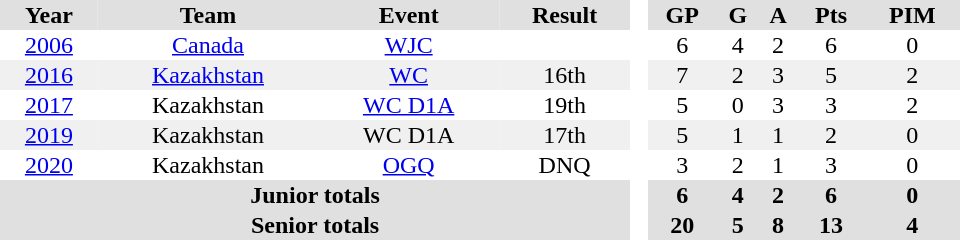<table border="0" cellpadding="1" cellspacing="0" style="text-align:center; width:40em">
<tr ALIGN="center" bgcolor="#e0e0e0">
<th>Year</th>
<th>Team</th>
<th>Event</th>
<th>Result</th>
<th rowspan="99" bgcolor="#ffffff"> </th>
<th>GP</th>
<th>G</th>
<th>A</th>
<th>Pts</th>
<th>PIM</th>
</tr>
<tr>
<td><a href='#'>2006</a></td>
<td><a href='#'>Canada</a></td>
<td><a href='#'>WJC</a></td>
<td></td>
<td>6</td>
<td>4</td>
<td>2</td>
<td>6</td>
<td>0</td>
</tr>
<tr bgcolor="#f0f0f0">
<td><a href='#'>2016</a></td>
<td><a href='#'>Kazakhstan</a></td>
<td><a href='#'>WC</a></td>
<td>16th</td>
<td>7</td>
<td>2</td>
<td>3</td>
<td>5</td>
<td>2</td>
</tr>
<tr>
<td><a href='#'>2017</a></td>
<td>Kazakhstan</td>
<td><a href='#'>WC D1A</a></td>
<td>19th</td>
<td>5</td>
<td>0</td>
<td>3</td>
<td>3</td>
<td>2</td>
</tr>
<tr bgcolor="#f0f0f0">
<td><a href='#'>2019</a></td>
<td>Kazakhstan</td>
<td>WC D1A</td>
<td>17th</td>
<td>5</td>
<td>1</td>
<td>1</td>
<td>2</td>
<td>0</td>
</tr>
<tr>
<td><a href='#'>2020</a></td>
<td>Kazakhstan</td>
<td><a href='#'>OGQ</a></td>
<td>DNQ</td>
<td>3</td>
<td>2</td>
<td>1</td>
<td>3</td>
<td>0</td>
</tr>
<tr bgcolor="#e0e0e0">
<th colspan="4">Junior totals</th>
<th>6</th>
<th>4</th>
<th>2</th>
<th>6</th>
<th>0</th>
</tr>
<tr bgcolor="#e0e0e0">
<th colspan="4">Senior totals</th>
<th>20</th>
<th>5</th>
<th>8</th>
<th>13</th>
<th>4</th>
</tr>
</table>
